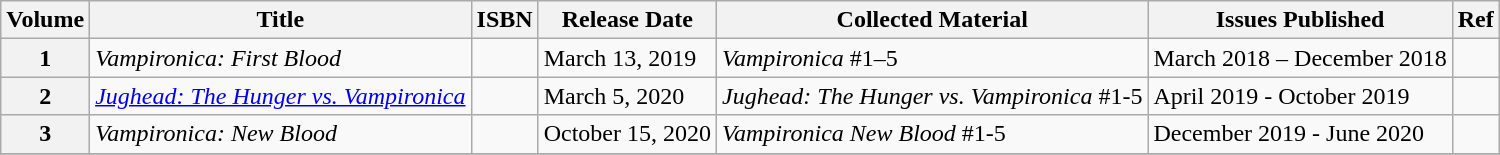<table class="wikitable">
<tr>
<th>Volume</th>
<th>Title</th>
<th>ISBN</th>
<th>Release Date</th>
<th>Collected Material</th>
<th>Issues Published</th>
<th>Ref</th>
</tr>
<tr>
<th>1</th>
<td><em>Vampironica: First Blood</em></td>
<td></td>
<td>March 13, 2019</td>
<td><em>Vampironica</em> #1–5</td>
<td>March 2018 – December 2018</td>
<td style="text-align:center;"></td>
</tr>
<tr>
<th>2</th>
<td><em><a href='#'>Jughead: The Hunger vs. Vampironica</a></em></td>
<td></td>
<td>March 5, 2020</td>
<td><em>Jughead: The Hunger vs. Vampironica</em> #1-5</td>
<td>April 2019 - October 2019</td>
<td></td>
</tr>
<tr>
<th>3</th>
<td><em>Vampironica: New Blood</em></td>
<td></td>
<td>October 15, 2020</td>
<td><em>Vampironica New Blood</em> #1-5</td>
<td>December 2019 - June 2020</td>
<td></td>
</tr>
<tr>
</tr>
</table>
